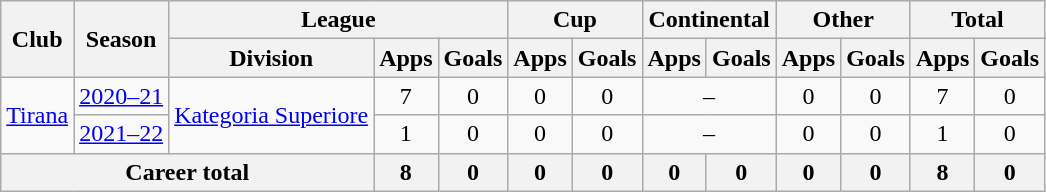<table class="wikitable" style="text-align: center">
<tr>
<th rowspan="2">Club</th>
<th rowspan="2">Season</th>
<th colspan="3">League</th>
<th colspan="2">Cup</th>
<th colspan="2">Continental</th>
<th colspan="2">Other</th>
<th colspan="2">Total</th>
</tr>
<tr>
<th>Division</th>
<th>Apps</th>
<th>Goals</th>
<th>Apps</th>
<th>Goals</th>
<th>Apps</th>
<th>Goals</th>
<th>Apps</th>
<th>Goals</th>
<th>Apps</th>
<th>Goals</th>
</tr>
<tr>
<td rowspan="2"><a href='#'>Tirana</a></td>
<td><a href='#'>2020–21</a></td>
<td rowspan="2"><a href='#'>Kategoria Superiore</a></td>
<td>7</td>
<td>0</td>
<td>0</td>
<td>0</td>
<td colspan="2">–</td>
<td>0</td>
<td>0</td>
<td>7</td>
<td>0</td>
</tr>
<tr>
<td><a href='#'>2021–22</a></td>
<td>1</td>
<td>0</td>
<td>0</td>
<td>0</td>
<td colspan="2">–</td>
<td>0</td>
<td>0</td>
<td>1</td>
<td>0</td>
</tr>
<tr>
<th colspan="3"><strong>Career total</strong></th>
<th>8</th>
<th>0</th>
<th>0</th>
<th>0</th>
<th>0</th>
<th>0</th>
<th>0</th>
<th>0</th>
<th>8</th>
<th>0</th>
</tr>
</table>
